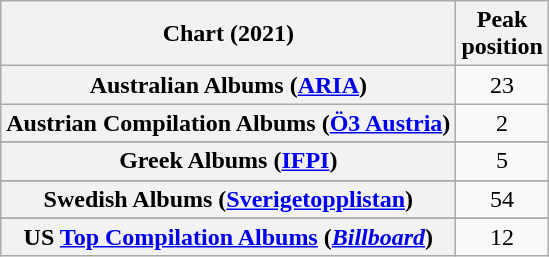<table class="wikitable sortable plainrowheaders" style="text-align:center">
<tr>
<th scope="col">Chart (2021)</th>
<th scope="col">Peak<br>position</th>
</tr>
<tr>
<th scope="row">Australian Albums (<a href='#'>ARIA</a>)</th>
<td>23</td>
</tr>
<tr>
<th scope="row">Austrian Compilation Albums (<a href='#'>Ö3 Austria</a>)</th>
<td>2</td>
</tr>
<tr>
</tr>
<tr>
</tr>
<tr>
<th scope="row">Greek Albums (<a href='#'>IFPI</a>)</th>
<td>5</td>
</tr>
<tr>
</tr>
<tr>
<th scope="row">Swedish Albums (<a href='#'>Sverigetopplistan</a>)</th>
<td>54</td>
</tr>
<tr>
</tr>
<tr>
<th scope="row">US <a href='#'>Top Compilation Albums</a> (<em><a href='#'>Billboard</a></em>)</th>
<td>12</td>
</tr>
</table>
